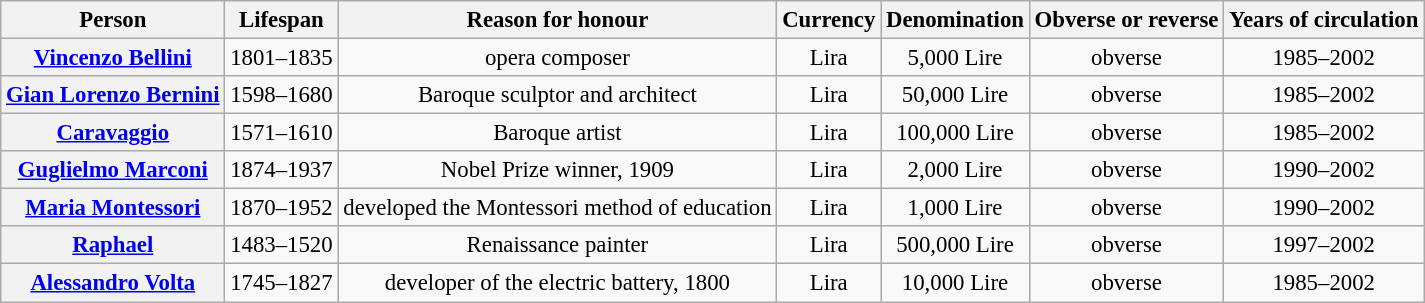<table class="wikitable" style="font-size:95%; text-align:center;">
<tr>
<th>Person</th>
<th>Lifespan</th>
<th>Reason for honour</th>
<th>Currency</th>
<th>Denomination</th>
<th>Obverse or reverse</th>
<th>Years of circulation</th>
</tr>
<tr>
<th><a href='#'>Vincenzo Bellini</a></th>
<td>1801–1835</td>
<td>opera composer</td>
<td>Lira</td>
<td>5,000 Lire</td>
<td>obverse</td>
<td>1985–2002</td>
</tr>
<tr>
<th><a href='#'>Gian Lorenzo Bernini</a></th>
<td>1598–1680</td>
<td>Baroque sculptor and architect</td>
<td>Lira</td>
<td>50,000 Lire</td>
<td>obverse</td>
<td>1985–2002</td>
</tr>
<tr>
<th><a href='#'>Caravaggio</a></th>
<td>1571–1610</td>
<td>Baroque artist</td>
<td>Lira</td>
<td>100,000 Lire</td>
<td>obverse</td>
<td>1985–2002</td>
</tr>
<tr>
<th><a href='#'>Guglielmo Marconi</a></th>
<td>1874–1937</td>
<td>Nobel Prize winner, 1909</td>
<td>Lira</td>
<td>2,000 Lire</td>
<td>obverse</td>
<td>1990–2002</td>
</tr>
<tr>
<th><a href='#'>Maria Montessori</a></th>
<td>1870–1952</td>
<td>developed the Montessori method of education</td>
<td>Lira</td>
<td>1,000 Lire</td>
<td>obverse</td>
<td>1990–2002</td>
</tr>
<tr>
<th><a href='#'>Raphael</a></th>
<td>1483–1520</td>
<td>Renaissance painter</td>
<td>Lira</td>
<td>500,000 Lire</td>
<td>obverse</td>
<td>1997–2002</td>
</tr>
<tr>
<th><a href='#'>Alessandro Volta</a></th>
<td>1745–1827</td>
<td>developer of the electric battery, 1800</td>
<td>Lira</td>
<td>10,000 Lire</td>
<td>obverse</td>
<td>1985–2002</td>
</tr>
</table>
